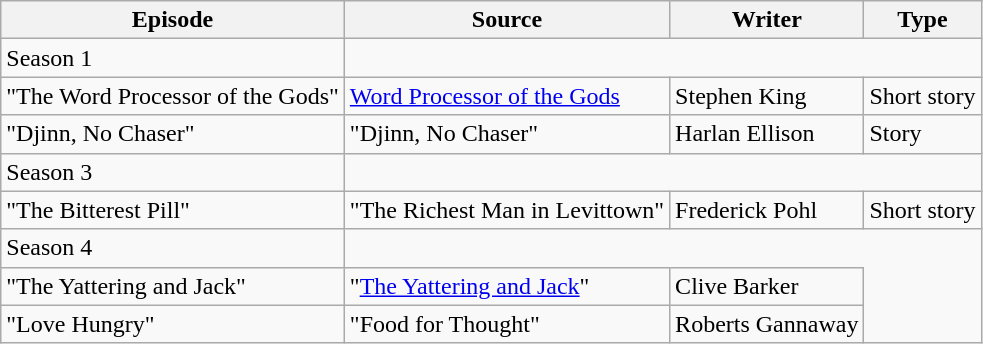<table class="wikitable">
<tr>
<th>Episode</th>
<th>Source</th>
<th>Writer</th>
<th>Type</th>
</tr>
<tr>
<td>Season 1</td>
</tr>
<tr>
<td>"The Word Processor of the Gods"</td>
<td><a href='#'>Word Processor of the Gods</a></td>
<td>Stephen King</td>
<td>Short story</td>
</tr>
<tr>
<td>"Djinn, No Chaser"</td>
<td>"Djinn, No Chaser"</td>
<td>Harlan Ellison</td>
<td>Story</td>
</tr>
<tr>
<td>Season 3</td>
</tr>
<tr>
<td>"The Bitterest Pill"</td>
<td>"The Richest Man in Levittown"</td>
<td>Frederick Pohl</td>
<td>Short story</td>
</tr>
<tr>
<td>Season 4</td>
</tr>
<tr>
<td>"The Yattering and Jack"</td>
<td>"<a href='#'>The Yattering and Jack</a>"</td>
<td>Clive Barker</td>
</tr>
<tr>
<td>"Love Hungry"</td>
<td>"Food for Thought"</td>
<td>Roberts Gannaway</td>
</tr>
</table>
